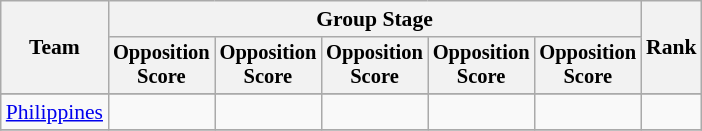<table class="wikitable" style="font-size:90%">
<tr>
<th rowspan=2>Team</th>
<th colspan=5>Group Stage</th>
<th rowspan=2 colspan>Rank</th>
</tr>
<tr style="font-size:95%">
<th>Opposition<br>Score</th>
<th>Opposition<br>Score</th>
<th>Opposition<br>Score</th>
<th>Opposition<br>Score</th>
<th>Opposition<br>Score</th>
</tr>
<tr style="font-size:95%">
</tr>
<tr align=center>
<td align=left><a href='#'>Philippines</a></td>
<td></td>
<td></td>
<td></td>
<td></td>
<td></td>
<td></td>
</tr>
<tr>
</tr>
</table>
